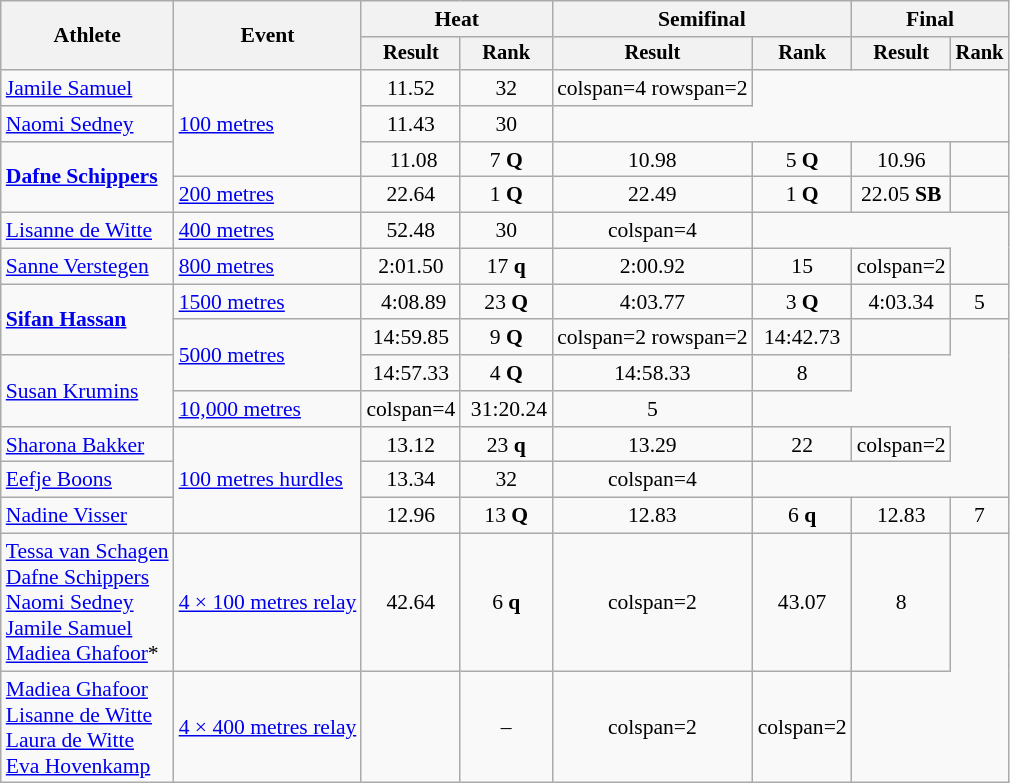<table class="wikitable" style="font-size:90%">
<tr>
<th rowspan="2">Athlete</th>
<th rowspan="2">Event</th>
<th colspan="2">Heat</th>
<th colspan="2">Semifinal</th>
<th colspan="2">Final</th>
</tr>
<tr style="font-size:95%">
<th>Result</th>
<th>Rank</th>
<th>Result</th>
<th>Rank</th>
<th>Result</th>
<th>Rank</th>
</tr>
<tr style=text-align:center>
<td style=text-align:left><a href='#'>Jamile Samuel</a></td>
<td style=text-align:left rowspan=3><a href='#'>100 metres</a></td>
<td>11.52</td>
<td>32</td>
<td>colspan=4 rowspan=2 </td>
</tr>
<tr style=text-align:center>
<td style=text-align:left><a href='#'>Naomi Sedney</a></td>
<td>11.43</td>
<td>30</td>
</tr>
<tr style=text-align:center>
<td style=text-align:left rowspan=2><strong><a href='#'>Dafne Schippers</a></strong></td>
<td> 11.08</td>
<td>7 <strong>Q</strong></td>
<td>10.98</td>
<td>5 <strong>Q</strong></td>
<td>10.96</td>
<td></td>
</tr>
<tr style=text-align:center>
<td style=text-align:left><a href='#'>200 metres</a></td>
<td>22.64</td>
<td>1 <strong>Q</strong></td>
<td>22.49</td>
<td>1 <strong>Q</strong></td>
<td>22.05 <strong>SB</strong></td>
<td></td>
</tr>
<tr style=text-align:center>
<td style=text-align:left><a href='#'>Lisanne de Witte</a></td>
<td style=text-align:left><a href='#'>400 metres</a></td>
<td>52.48</td>
<td>30</td>
<td>colspan=4 </td>
</tr>
<tr style=text-align:center>
<td style=text-align:left><a href='#'>Sanne Verstegen</a></td>
<td style=text-align:left rowspan=1><a href='#'>800 metres</a></td>
<td>2:01.50</td>
<td>17 <strong>q</strong></td>
<td>2:00.92</td>
<td>15</td>
<td>colspan=2 </td>
</tr>
<tr style=text-align:center>
<td style=text-align:left rowspan=2><strong><a href='#'>Sifan Hassan</a></strong></td>
<td style=text-align:left><a href='#'>1500 metres</a></td>
<td> 4:08.89</td>
<td>23 <strong>Q</strong></td>
<td>4:03.77</td>
<td>3 <strong>Q</strong></td>
<td>4:03.34</td>
<td>5</td>
</tr>
<tr style=text-align:center>
<td style=text-align:left rowspan=2><a href='#'>5000 metres</a></td>
<td>14:59.85</td>
<td>9 <strong>Q</strong></td>
<td>colspan=2 rowspan=2 </td>
<td>14:42.73</td>
<td></td>
</tr>
<tr style=text-align:center>
<td style=text-align:left rowspan=2><a href='#'>Susan Krumins</a></td>
<td>14:57.33</td>
<td>4 <strong>Q</strong></td>
<td>14:58.33</td>
<td>8</td>
</tr>
<tr style=text-align:center>
<td style=text-align:left><a href='#'>10,000 metres</a></td>
<td>colspan=4 </td>
<td> 31:20.24</td>
<td>5</td>
</tr>
<tr style=text-align:center>
<td style=text-align:left><a href='#'>Sharona Bakker</a></td>
<td style=text-align:left rowspan=3><a href='#'>100 metres hurdles</a></td>
<td>13.12</td>
<td>23 <strong>q</strong></td>
<td>13.29</td>
<td>22</td>
<td>colspan=2 </td>
</tr>
<tr style=text-align:center>
<td style=text-align:left><a href='#'>Eefje Boons</a></td>
<td>13.34</td>
<td>32</td>
<td>colspan=4 </td>
</tr>
<tr style=text-align:center>
<td style=text-align:left><a href='#'>Nadine Visser</a></td>
<td>12.96</td>
<td>13 <strong>Q</strong></td>
<td>12.83</td>
<td>6 <strong>q</strong></td>
<td>12.83</td>
<td>7</td>
</tr>
<tr style=text-align:center>
<td style=text-align:left><a href='#'>Tessa van Schagen</a><br><a href='#'>Dafne Schippers</a><br><a href='#'>Naomi Sedney</a><br><a href='#'>Jamile Samuel</a><br><a href='#'>Madiea Ghafoor</a>*</td>
<td style=text-align:left><a href='#'>4 × 100 metres relay</a></td>
<td>42.64</td>
<td>6 <strong>q</strong></td>
<td>colspan=2 </td>
<td>43.07</td>
<td>8</td>
</tr>
<tr style=text-align:center>
<td style=text-align:left><a href='#'>Madiea Ghafoor</a><br><a href='#'>Lisanne de Witte</a><br><a href='#'>Laura de Witte</a><br><a href='#'>Eva Hovenkamp</a></td>
<td style=text-align:left><a href='#'>4 × 400 metres relay</a></td>
<td></td>
<td>–</td>
<td>colspan=2 </td>
<td>colspan=2 </td>
</tr>
</table>
